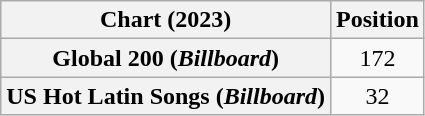<table class="wikitable sortable plainrowheaders" style="text-align:center">
<tr>
<th scope="col">Chart (2023)</th>
<th scope="col">Position</th>
</tr>
<tr>
<th scope="row">Global 200 (<em>Billboard</em>)</th>
<td>172</td>
</tr>
<tr>
<th scope="row">US Hot Latin Songs (<em>Billboard</em>)</th>
<td>32</td>
</tr>
</table>
